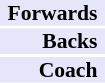<table cellpadding="0" style="border:0;font-size:90%;">
<tr>
<td style="padding:0 5px; text-align:right;" bgcolor="lavender"><strong>Forwards</strong></td>
<td style="text-align:left;"></td>
</tr>
<tr>
<td style="padding:0 5px; text-align:right;" bgcolor="lavender"><strong>Backs</strong></td>
<td style="text-align:left;"></td>
</tr>
<tr>
<td style="padding:0 5px; text-align:right;" bgcolor="lavender"><strong>Coach</strong></td>
<td style="text-align:left;"></td>
</tr>
</table>
